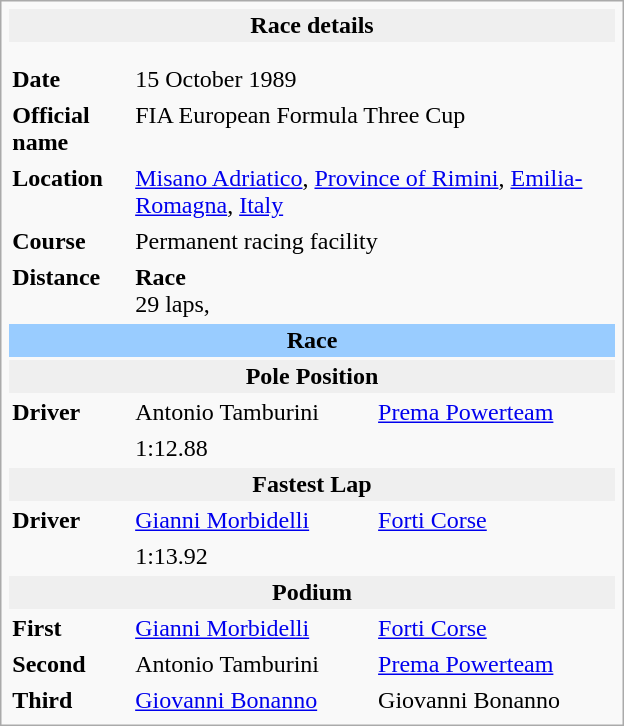<table class="infobox" align="right" cellpadding="2" style="float:right; width: 26em; ">
<tr>
<th colspan="3" style="background:#efefef;">Race details</th>
</tr>
<tr>
<td colspan="3" style="text-align:center;"></td>
</tr>
<tr>
<td colspan="3" style="text-align:center;"></td>
</tr>
<tr>
<td style="width: 20%;"><strong>Date</strong></td>
<td>15 October 1989</td>
</tr>
<tr>
<td><strong>Official name</strong></td>
<td colspan=2>FIA European Formula Three Cup</td>
</tr>
<tr>
<td><strong>Location</strong></td>
<td colspan=2><a href='#'>Misano Adriatico</a>, <a href='#'>Province of Rimini</a>, <a href='#'>Emilia-Romagna</a>, <a href='#'>Italy</a></td>
</tr>
<tr>
<td><strong>Course</strong></td>
<td colspan=2>Permanent racing facility<br></td>
</tr>
<tr>
<td><strong>Distance</strong></td>
<td><strong>Race</strong><br>29 laps, </td>
</tr>
<tr>
<td colspan="3" style="text-align:center; background-color:#99ccff"><strong>Race</strong></td>
</tr>
<tr>
<th colspan="3" style="background:#efefef;">Pole Position</th>
</tr>
<tr>
<td><strong>Driver</strong></td>
<td> Antonio Tamburini</td>
<td><a href='#'>Prema Powerteam</a></td>
</tr>
<tr>
<td></td>
<td>1:12.88</td>
</tr>
<tr>
<th colspan="3" style="background:#efefef;">Fastest Lap</th>
</tr>
<tr>
<td><strong>Driver</strong></td>
<td> <a href='#'>Gianni Morbidelli</a></td>
<td><a href='#'>Forti Corse</a></td>
</tr>
<tr>
<td></td>
<td>1:13.92</td>
</tr>
<tr>
<th colspan="3" style="background:#efefef;">Podium</th>
</tr>
<tr>
<td><strong>First</strong></td>
<td> <a href='#'>Gianni Morbidelli</a></td>
<td><a href='#'>Forti Corse</a></td>
</tr>
<tr>
<td><strong>Second</strong></td>
<td> Antonio Tamburini</td>
<td><a href='#'>Prema Powerteam</a></td>
</tr>
<tr>
<td><strong>Third</strong></td>
<td> <a href='#'>Giovanni Bonanno</a></td>
<td>Giovanni Bonanno</td>
</tr>
</table>
